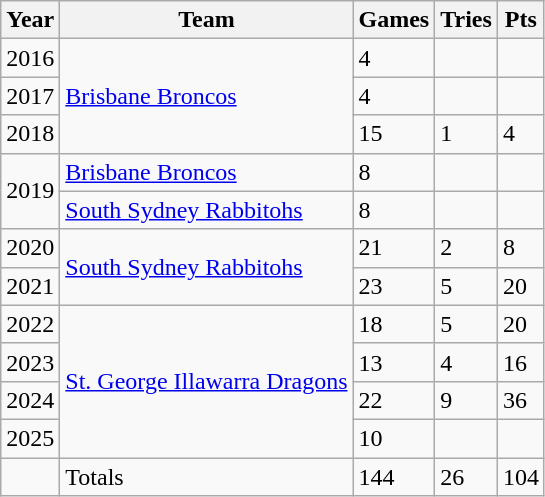<table class="wikitable">
<tr>
<th>Year</th>
<th>Team</th>
<th>Games</th>
<th>Tries</th>
<th>Pts</th>
</tr>
<tr>
<td>2016</td>
<td rowspan="3"> <a href='#'>Brisbane Broncos</a></td>
<td>4</td>
<td></td>
<td></td>
</tr>
<tr>
<td>2017</td>
<td>4</td>
<td></td>
<td></td>
</tr>
<tr>
<td>2018</td>
<td>15</td>
<td>1</td>
<td>4</td>
</tr>
<tr>
<td rowspan="2">2019</td>
<td> <a href='#'>Brisbane Broncos</a></td>
<td>8</td>
<td></td>
<td></td>
</tr>
<tr>
<td> <a href='#'>South Sydney Rabbitohs</a></td>
<td>8</td>
<td></td>
<td></td>
</tr>
<tr>
<td>2020</td>
<td rowspan="2"> <a href='#'>South Sydney Rabbitohs</a></td>
<td>21</td>
<td>2</td>
<td>8</td>
</tr>
<tr>
<td>2021</td>
<td>23</td>
<td>5</td>
<td>20</td>
</tr>
<tr>
<td>2022</td>
<td rowspan="4"> <a href='#'>St. George Illawarra Dragons</a></td>
<td>18</td>
<td>5</td>
<td>20</td>
</tr>
<tr>
<td>2023</td>
<td>13</td>
<td>4</td>
<td>16</td>
</tr>
<tr>
<td>2024</td>
<td>22</td>
<td>9</td>
<td>36</td>
</tr>
<tr>
<td>2025</td>
<td>10</td>
<td></td>
<td></td>
</tr>
<tr>
<td></td>
<td>Totals</td>
<td>144</td>
<td>26</td>
<td>104</td>
</tr>
</table>
